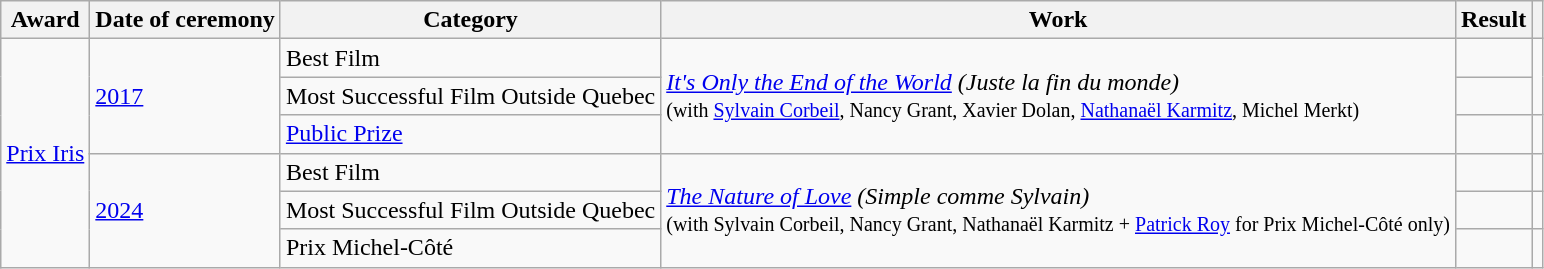<table class="wikitable plainrowheaders sortable">
<tr>
<th scope="col">Award</th>
<th scope="col">Date of ceremony</th>
<th scope="col">Category</th>
<th scope="col">Work</th>
<th scope="col">Result</th>
<th scope="col" class="unsortable"></th>
</tr>
<tr>
<td rowspan=6><a href='#'>Prix Iris</a></td>
<td rowspan=3><a href='#'>2017</a></td>
<td>Best Film</td>
<td rowspan=3><em><a href='#'>It's Only the End of the World</a> (Juste la fin du monde)</em><br><small>(with <a href='#'>Sylvain Corbeil</a>, Nancy Grant, Xavier Dolan, <a href='#'>Nathanaël Karmitz</a>, Michel Merkt)</small></td>
<td></td>
<td rowspan=2></td>
</tr>
<tr>
<td>Most Successful Film Outside Quebec</td>
<td></td>
</tr>
<tr>
<td><a href='#'>Public Prize</a></td>
<td></td>
<td></td>
</tr>
<tr>
<td rowspan=3><a href='#'>2024</a></td>
<td>Best Film</td>
<td rowspan=3><em><a href='#'>The Nature of Love</a> (Simple comme Sylvain)</em><br><small>(with Sylvain Corbeil, Nancy Grant, Nathanaël Karmitz + <a href='#'>Patrick Roy</a> for Prix Michel-Côté only)</small></td>
<td></td>
<td></td>
</tr>
<tr>
<td>Most Successful Film Outside Quebec</td>
<td></td>
<td></td>
</tr>
<tr>
<td>Prix Michel-Côté</td>
<td></td>
<td></td>
</tr>
</table>
